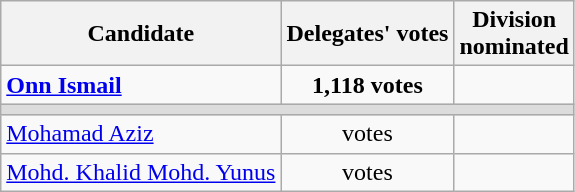<table class=wikitable>
<tr>
<th>Candidate</th>
<th>Delegates' votes</th>
<th>Division <br>nominated</th>
</tr>
<tr>
<td><strong><a href='#'>Onn Ismail</a></strong></td>
<td align=center><strong>1,118 votes</strong></td>
<td align=center><strong></strong></td>
</tr>
<tr>
<td colspan=3 bgcolor=dcdcdc></td>
</tr>
<tr>
<td><a href='#'>Mohamad Aziz</a></td>
<td align=center>votes</td>
<td align=center></td>
</tr>
<tr>
<td><a href='#'>Mohd. Khalid Mohd. Yunus</a></td>
<td align=center>votes</td>
<td align=center></td>
</tr>
</table>
